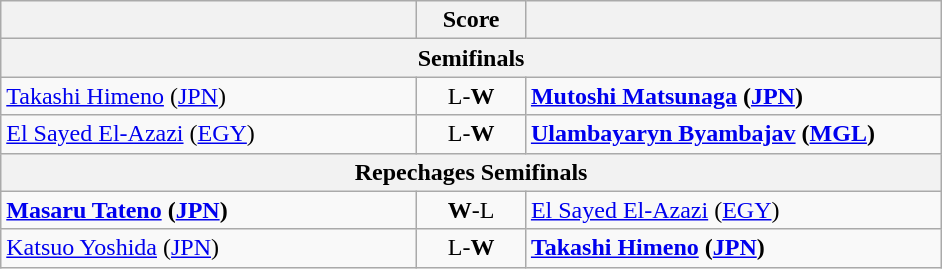<table class="wikitable" style="text-align: left; ">
<tr>
<th align="right" width="270"></th>
<th width="65">Score</th>
<th align="left" width="270"></th>
</tr>
<tr>
<th colspan=3>Semifinals</th>
</tr>
<tr>
<td> <a href='#'>Takashi Himeno</a> (<a href='#'>JPN</a>)</td>
<td align="center">L-<strong>W</strong></td>
<td><strong> <a href='#'>Mutoshi Matsunaga</a> (<a href='#'>JPN</a>)</strong></td>
</tr>
<tr>
<td> <a href='#'>El Sayed El-Azazi</a> (<a href='#'>EGY</a>)</td>
<td align="center">L-<strong>W</strong></td>
<td><strong> <a href='#'>Ulambayaryn Byambajav</a> (<a href='#'>MGL</a>)</strong></td>
</tr>
<tr>
<th colspan=3>Repechages Semifinals</th>
</tr>
<tr>
<td><strong> <a href='#'>Masaru Tateno</a> (<a href='#'>JPN</a>)</strong></td>
<td align="center"><strong>W</strong>-L</td>
<td> <a href='#'>El Sayed El-Azazi</a> (<a href='#'>EGY</a>)</td>
</tr>
<tr>
<td> <a href='#'>Katsuo Yoshida</a> (<a href='#'>JPN</a>)</td>
<td align="center">L-<strong>W</strong></td>
<td><strong> <a href='#'>Takashi Himeno</a> (<a href='#'>JPN</a>)</strong></td>
</tr>
</table>
